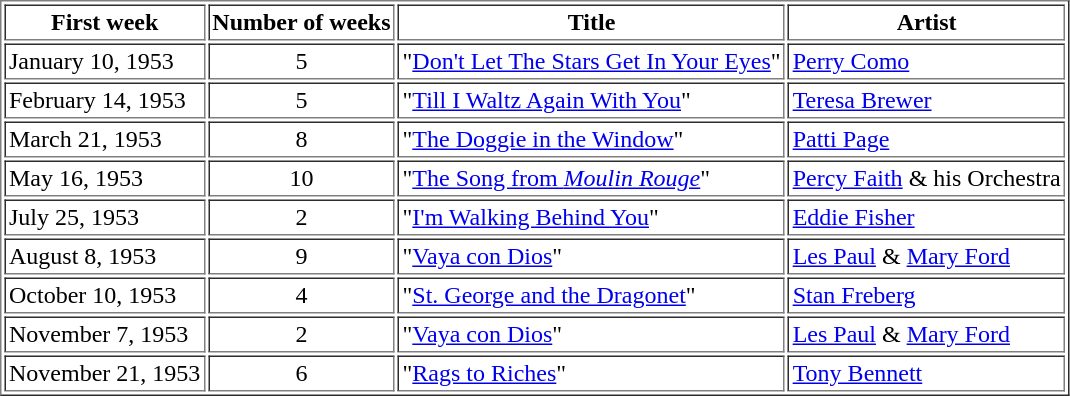<table border="1" cellpadding="2">
<tr>
<th>First week</th>
<th>Number of weeks</th>
<th>Title</th>
<th>Artist</th>
</tr>
<tr>
<td>January 10, 1953</td>
<td align="center">5</td>
<td>"<a href='#'>Don't Let The Stars Get In Your Eyes</a>"</td>
<td><a href='#'>Perry Como</a></td>
</tr>
<tr>
<td>February 14, 1953</td>
<td align="center">5</td>
<td>"<a href='#'>Till I Waltz Again With You</a>"</td>
<td><a href='#'>Teresa Brewer</a></td>
</tr>
<tr>
<td>March 21, 1953</td>
<td align="center">8</td>
<td>"<a href='#'>The Doggie in the Window</a>"</td>
<td><a href='#'>Patti Page</a></td>
</tr>
<tr>
<td>May 16, 1953</td>
<td align="center">10</td>
<td>"<a href='#'>The Song from <em>Moulin Rouge</em></a>"</td>
<td><a href='#'>Percy Faith</a> & his Orchestra</td>
</tr>
<tr>
<td>July 25, 1953</td>
<td align="center">2</td>
<td>"<a href='#'>I'm Walking Behind You</a>"</td>
<td><a href='#'>Eddie Fisher</a></td>
</tr>
<tr>
<td>August 8, 1953</td>
<td align="center">9</td>
<td>"<a href='#'>Vaya con Dios</a>"</td>
<td><a href='#'>Les Paul</a> & <a href='#'>Mary Ford</a></td>
</tr>
<tr>
<td>October 10, 1953</td>
<td align="center">4</td>
<td>"<a href='#'>St. George and the Dragonet</a>"</td>
<td><a href='#'>Stan Freberg</a></td>
</tr>
<tr>
<td>November 7, 1953</td>
<td align="center">2</td>
<td>"<a href='#'>Vaya con Dios</a>"</td>
<td><a href='#'>Les Paul</a> & <a href='#'>Mary Ford</a></td>
</tr>
<tr>
<td>November 21, 1953</td>
<td align="center">6</td>
<td>"<a href='#'>Rags to Riches</a>"</td>
<td><a href='#'>Tony Bennett</a></td>
</tr>
</table>
